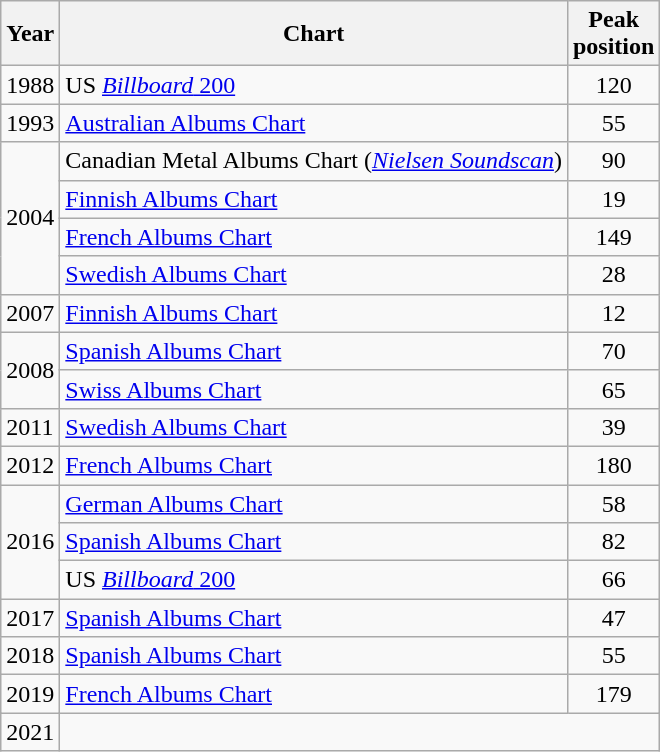<table class="wikitable sortable plainrowheaders">
<tr>
<th>Year</th>
<th scope="col">Chart</th>
<th scope="col">Peak<br>position</th>
</tr>
<tr>
<td>1988</td>
<td scope="row">US <a href='#'><em>Billboard</em> 200</a></td>
<td align="center">120</td>
</tr>
<tr>
<td>1993</td>
<td scope="row"><a href='#'>Australian Albums Chart</a></td>
<td align="center">55</td>
</tr>
<tr>
<td rowspan="4">2004</td>
<td scope="row">Canadian Metal Albums Chart (<em><a href='#'>Nielsen Soundscan</a></em>)</td>
<td align="center">90</td>
</tr>
<tr>
<td scope="row"><a href='#'>Finnish Albums Chart</a></td>
<td align="center">19</td>
</tr>
<tr>
<td scope="row"><a href='#'>French Albums Chart</a></td>
<td align="center">149</td>
</tr>
<tr>
<td scope="row"><a href='#'>Swedish Albums Chart</a></td>
<td align="center">28</td>
</tr>
<tr>
<td>2007</td>
<td><a href='#'>Finnish Albums Chart</a></td>
<td align="center">12</td>
</tr>
<tr>
<td rowspan="2">2008</td>
<td><a href='#'>Spanish Albums Chart</a></td>
<td align="center">70</td>
</tr>
<tr>
<td scope="row"><a href='#'>Swiss Albums Chart</a></td>
<td align="center">65</td>
</tr>
<tr>
<td>2011</td>
<td><a href='#'>Swedish Albums Chart</a></td>
<td align="center">39</td>
</tr>
<tr>
<td>2012</td>
<td><a href='#'>French Albums Chart</a></td>
<td align="center">180</td>
</tr>
<tr>
<td rowspan="3">2016</td>
<td scope="row"><a href='#'>German Albums Chart</a></td>
<td align="center">58</td>
</tr>
<tr>
<td><a href='#'>Spanish Albums Chart</a></td>
<td align="center">82</td>
</tr>
<tr>
<td scope="row">US <a href='#'><em>Billboard</em> 200</a></td>
<td align="center">66</td>
</tr>
<tr>
<td>2017</td>
<td><a href='#'>Spanish Albums Chart</a></td>
<td align="center">47</td>
</tr>
<tr>
<td>2018</td>
<td><a href='#'>Spanish Albums Chart</a></td>
<td align="center">55</td>
</tr>
<tr>
<td>2019</td>
<td><a href='#'>French Albums Chart</a></td>
<td align="center">179</td>
</tr>
<tr>
<td rowspan="2">2021<br></td>
</tr>
<tr>
</tr>
</table>
